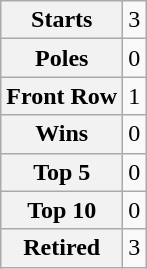<table class="wikitable" style="text-align:center">
<tr>
<th>Starts</th>
<td>3</td>
</tr>
<tr>
<th>Poles</th>
<td>0</td>
</tr>
<tr>
<th>Front Row</th>
<td>1</td>
</tr>
<tr>
<th>Wins</th>
<td>0</td>
</tr>
<tr>
<th>Top 5</th>
<td>0</td>
</tr>
<tr>
<th>Top 10</th>
<td>0</td>
</tr>
<tr>
<th>Retired</th>
<td>3</td>
</tr>
</table>
